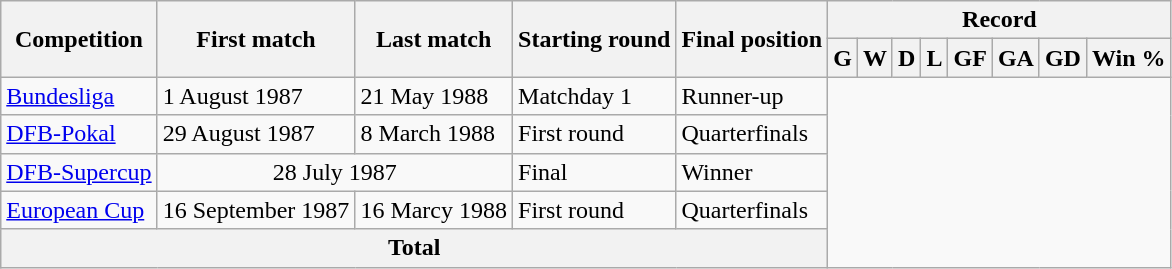<table class="wikitable" style="text-align: center">
<tr>
<th rowspan="2">Competition</th>
<th rowspan="2">First match</th>
<th rowspan="2">Last match</th>
<th rowspan="2">Starting round</th>
<th rowspan="2">Final position</th>
<th colspan="8">Record</th>
</tr>
<tr>
<th>G</th>
<th>W</th>
<th>D</th>
<th>L</th>
<th>GF</th>
<th>GA</th>
<th>GD</th>
<th>Win %</th>
</tr>
<tr>
<td align=left><a href='#'>Bundesliga</a></td>
<td align=left>1 August 1987</td>
<td align=left>21 May 1988</td>
<td align=left>Matchday 1</td>
<td align=left>Runner-up<br></td>
</tr>
<tr>
<td align=left><a href='#'>DFB-Pokal</a></td>
<td align=left>29 August 1987</td>
<td align=left>8 March 1988</td>
<td align=left>First round</td>
<td align=left>Quarterfinals<br></td>
</tr>
<tr>
<td align=left><a href='#'>DFB-Supercup</a></td>
<td colspan="2" align=center>28 July 1987</td>
<td align=left>Final</td>
<td align=left>Winner<br></td>
</tr>
<tr>
<td align=left><a href='#'>European Cup</a></td>
<td align=left>16 September 1987</td>
<td align=left>16 Marcy 1988</td>
<td align=left>First round</td>
<td align=left>Quarterfinals<br></td>
</tr>
<tr>
<th colspan="5">Total<br></th>
</tr>
</table>
